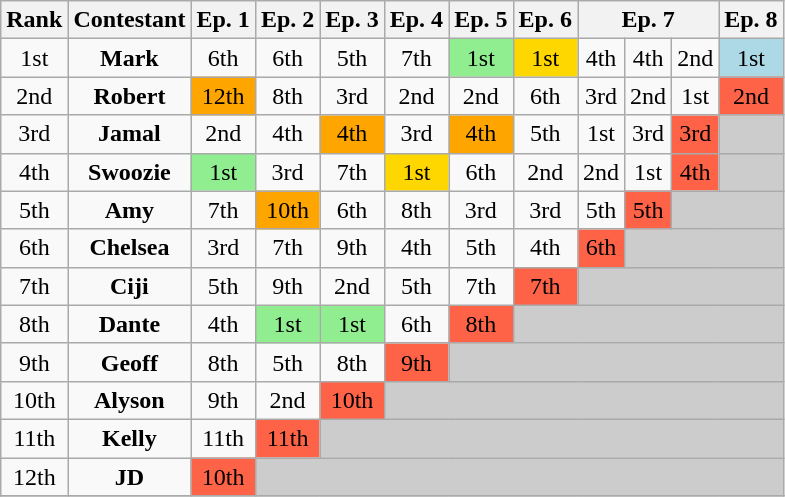<table class="wikitable" border="1" style="text-align:center">
<tr>
<th>Rank</th>
<th>Contestant</th>
<th>Ep. 1</th>
<th>Ep. 2</th>
<th>Ep. 3</th>
<th>Ep. 4</th>
<th>Ep. 5</th>
<th>Ep. 6</th>
<th colspan="3">Ep. 7</th>
<th>Ep. 8</th>
</tr>
<tr>
<td>1st</td>
<td><strong>Mark</strong></td>
<td>6th</td>
<td>6th</td>
<td>5th</td>
<td>7th</td>
<td bgcolor="lightgreen">1st</td>
<td bgcolor="gold">1st</td>
<td>4th</td>
<td>4th</td>
<td>2nd</td>
<td bgcolor="lightblue">1st</td>
</tr>
<tr>
<td>2nd</td>
<td><strong>Robert</strong></td>
<td bgcolor="orange">12th</td>
<td>8th</td>
<td>3rd</td>
<td>2nd</td>
<td>2nd</td>
<td>6th</td>
<td>3rd</td>
<td>2nd</td>
<td>1st</td>
<td bgcolor="tomato">2nd</td>
</tr>
<tr>
<td>3rd</td>
<td><strong>Jamal</strong></td>
<td>2nd</td>
<td>4th</td>
<td bgcolor="orange">4th</td>
<td>3rd</td>
<td bgcolor="orange">4th</td>
<td>5th</td>
<td>1st</td>
<td>3rd</td>
<td bgcolor="tomato">3rd</td>
<td colspan="1" bgcolor="CCCCCC"></td>
</tr>
<tr>
<td>4th</td>
<td><strong>Swoozie</strong></td>
<td bgcolor="lightgreen">1st</td>
<td>3rd</td>
<td>7th</td>
<td bgcolor="gold">1st</td>
<td>6th</td>
<td>2nd</td>
<td>2nd</td>
<td>1st</td>
<td bgcolor="tomato">4th</td>
<td colspan="1" bgcolor="CCCCCC"></td>
</tr>
<tr>
<td>5th</td>
<td><strong>Amy</strong></td>
<td>7th</td>
<td bgcolor="orange">10th</td>
<td>6th</td>
<td>8th</td>
<td>3rd</td>
<td>3rd</td>
<td>5th</td>
<td bgcolor="tomato"><span>5th</span></td>
<td colspan="2" bgcolor="CCCCCC"></td>
</tr>
<tr>
<td>6th</td>
<td><strong>Chelsea</strong></td>
<td>3rd</td>
<td>7th</td>
<td>9th</td>
<td>4th</td>
<td>5th</td>
<td>4th</td>
<td bgcolor="tomato"><span>6th</span></td>
<td colspan="3" bgcolor="CCCCCC"></td>
</tr>
<tr>
<td>7th</td>
<td><strong>Ciji</strong></td>
<td>5th</td>
<td>9th</td>
<td>2nd</td>
<td>5th</td>
<td>7th</td>
<td bgcolor="tomato">7th</td>
<td colspan="4" bgcolor="CCCCCC"></td>
</tr>
<tr>
<td>8th</td>
<td><strong>Dante</strong></td>
<td>4th</td>
<td bgcolor="lightgreen">1st</td>
<td bgcolor="lightgreen">1st</td>
<td>6th</td>
<td bgcolor="tomato">8th</td>
<td colspan="5" bgcolor="CCCCCC"></td>
</tr>
<tr>
<td>9th</td>
<td><strong>Geoff</strong></td>
<td>8th</td>
<td>5th</td>
<td>8th</td>
<td bgcolor="tomato">9th</td>
<td colspan="6" bgcolor="CCCCCC"></td>
</tr>
<tr>
<td>10th</td>
<td><strong>Alyson</strong></td>
<td>9th</td>
<td>2nd</td>
<td bgcolor="tomato">10th</td>
<td colspan="7" bgcolor="CCCCCC"></td>
</tr>
<tr>
<td>11th</td>
<td><strong>Kelly</strong></td>
<td>11th</td>
<td bgcolor="tomato">11th</td>
<td colspan="8" bgcolor="CCCCCC"></td>
</tr>
<tr>
<td>12th</td>
<td><strong>JD</strong></td>
<td bgcolor="tomato">10th</td>
<td colspan="9" bgcolor="CCCCCC"></td>
</tr>
<tr>
</tr>
</table>
